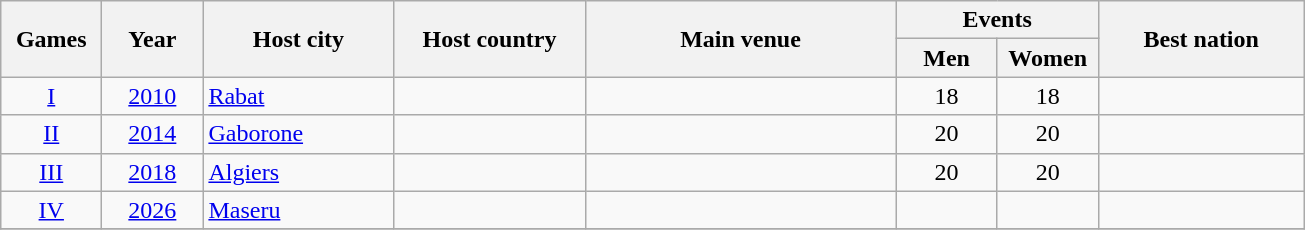<table class="wikitable">
<tr>
<th width=60 rowspan=2>Games</th>
<th width=60 rowspan=2>Year</th>
<th width=120 rowspan=2>Host city</th>
<th width=120 rowspan=2>Host country</th>
<th width=200 rowspan=2>Main venue</th>
<th width=50 colspan=2>Events</th>
<th width=130 rowspan=2>Best nation</th>
</tr>
<tr>
<th width=60>Men</th>
<th width=60>Women</th>
</tr>
<tr>
<td align=center><a href='#'>I</a></td>
<td align=center><a href='#'>2010</a></td>
<td><a href='#'>Rabat</a></td>
<td></td>
<td></td>
<td align=center>18</td>
<td align=center>18</td>
<td></td>
</tr>
<tr>
<td align=center><a href='#'>II</a></td>
<td align=center><a href='#'>2014</a></td>
<td><a href='#'>Gaborone</a></td>
<td></td>
<td></td>
<td align=center>20</td>
<td align=center>20</td>
<td></td>
</tr>
<tr>
<td align=center><a href='#'>III</a></td>
<td align=center><a href='#'>2018</a></td>
<td><a href='#'>Algiers</a></td>
<td></td>
<td></td>
<td align=center>20</td>
<td align=center>20</td>
<td></td>
</tr>
<tr>
<td align=center><a href='#'>IV</a></td>
<td align=center><a href='#'>2026</a></td>
<td><a href='#'>Maseru</a></td>
<td></td>
<td></td>
<td align=center></td>
<td align=center></td>
<td></td>
</tr>
<tr>
</tr>
</table>
